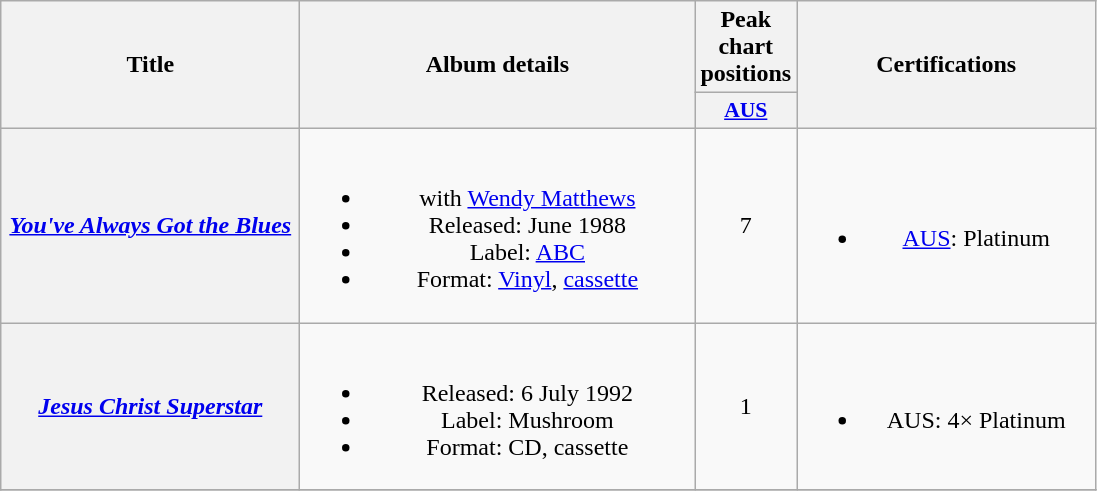<table class="wikitable plainrowheaders" style="text-align:center;" border="1">
<tr>
<th scope="col" rowspan="2" style="width:12em;">Title</th>
<th scope="col" rowspan="2" style="width:16em;">Album details</th>
<th scope="col" colspan="1">Peak chart positions</th>
<th scope="col" rowspan="2" style="width:12em;">Certifications</th>
</tr>
<tr>
<th scope="col" style="width:3em;font-size:90%;"><a href='#'>AUS</a><br></th>
</tr>
<tr>
<th scope="row"><em><a href='#'>You've Always Got the Blues</a></em></th>
<td><br><ul><li>with <a href='#'>Wendy Matthews</a></li><li>Released:  June 1988</li><li>Label: <a href='#'>ABC</a></li><li>Format: <a href='#'>Vinyl</a>, <a href='#'>cassette</a></li></ul></td>
<td>7</td>
<td><br><ul><li><a href='#'>AUS</a>: Platinum</li></ul></td>
</tr>
<tr>
<th scope="row"><em><a href='#'>Jesus Christ Superstar</a></em></th>
<td><br><ul><li>Released: 6 July 1992</li><li>Label: Mushroom</li><li>Format: CD, cassette</li></ul></td>
<td>1</td>
<td><br><ul><li>AUS: 4× Platinum</li></ul></td>
</tr>
<tr>
</tr>
</table>
